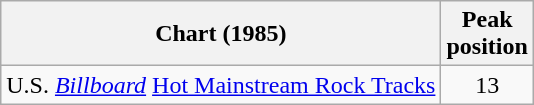<table class="wikitable sortable">
<tr>
<th>Chart (1985)</th>
<th>Peak<br>position</th>
</tr>
<tr>
<td align="left">U.S. <em><a href='#'>Billboard</a></em> <a href='#'>Hot Mainstream Rock Tracks</a></td>
<td align="center">13</td>
</tr>
</table>
